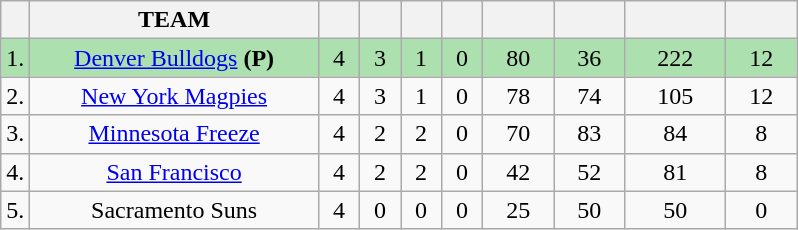<table class="wikitable" style="text-align: center;">
<tr>
<th></th>
<th width="185">TEAM</th>
<th width="20"></th>
<th width="20"></th>
<th width="20"></th>
<th width="20"></th>
<th width="40"></th>
<th width="40"></th>
<th width="60"></th>
<th width="40"></th>
</tr>
<tr style="background:#ACE1AF">
<td>1.</td>
<td><a href='#'>Denver Bulldogs</a> <strong>(P)</strong></td>
<td>4</td>
<td>3</td>
<td>1</td>
<td>0</td>
<td>80</td>
<td>36</td>
<td>222</td>
<td>12</td>
</tr>
<tr>
<td>2.</td>
<td><a href='#'>New York Magpies</a></td>
<td>4</td>
<td>3</td>
<td>1</td>
<td>0</td>
<td>78</td>
<td>74</td>
<td>105</td>
<td>12</td>
</tr>
<tr>
<td>3.</td>
<td><a href='#'>Minnesota Freeze</a></td>
<td>4</td>
<td>2</td>
<td>2</td>
<td>0</td>
<td>70</td>
<td>83</td>
<td>84</td>
<td>8</td>
</tr>
<tr>
<td>4.</td>
<td><a href='#'>San Francisco</a></td>
<td>4</td>
<td>2</td>
<td>2</td>
<td>0</td>
<td>42</td>
<td>52</td>
<td>81</td>
<td>8</td>
</tr>
<tr>
<td>5.</td>
<td>Sacramento Suns</td>
<td>4</td>
<td>0</td>
<td>0</td>
<td>0</td>
<td>25</td>
<td>50</td>
<td>50</td>
<td>0</td>
</tr>
</table>
